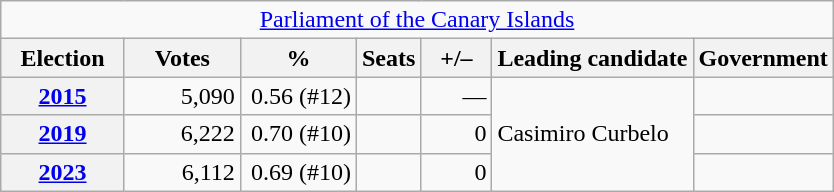<table class="wikitable" style="text-align:right;">
<tr>
<td colspan="8" align="center"><a href='#'>Parliament of the Canary Islands</a></td>
</tr>
<tr>
<th width="75">Election</th>
<th width="70">Votes</th>
<th width="70">%</th>
<th>Seats</th>
<th width="40">+/–</th>
<th>Leading candidate</th>
<th>Government</th>
</tr>
<tr>
<th><a href='#'>2015</a></th>
<td>5,090</td>
<td>0.56 (#12)</td>
<td></td>
<td>—</td>
<td rowspan="3" align="left">Casimiro Curbelo</td>
<td></td>
</tr>
<tr>
<th><a href='#'>2019</a></th>
<td>6,222</td>
<td>0.70 (#10)</td>
<td></td>
<td>0</td>
<td></td>
</tr>
<tr>
<th><a href='#'>2023</a></th>
<td>6,112</td>
<td>0.69 (#10)</td>
<td></td>
<td>0</td>
<td></td>
</tr>
</table>
